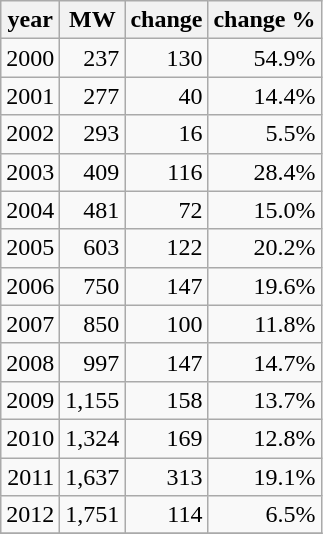<table class="wikitable" style="text-align:right">
<tr>
<th>year</th>
<th>MW</th>
<th>change</th>
<th>change %</th>
</tr>
<tr>
<td>2000</td>
<td>237</td>
<td>130</td>
<td>54.9%</td>
</tr>
<tr>
<td>2001</td>
<td>277</td>
<td>40</td>
<td>14.4%</td>
</tr>
<tr>
<td>2002</td>
<td>293</td>
<td>16</td>
<td>5.5%</td>
</tr>
<tr>
<td>2003</td>
<td>409</td>
<td>116</td>
<td>28.4%</td>
</tr>
<tr>
<td>2004</td>
<td>481</td>
<td>72</td>
<td>15.0%</td>
</tr>
<tr>
<td>2005</td>
<td>603</td>
<td>122</td>
<td>20.2%</td>
</tr>
<tr>
<td>2006</td>
<td>750</td>
<td>147</td>
<td>19.6%</td>
</tr>
<tr>
<td>2007</td>
<td>850</td>
<td>100</td>
<td>11.8%</td>
</tr>
<tr>
<td>2008</td>
<td>997</td>
<td>147</td>
<td>14.7%</td>
</tr>
<tr>
<td>2009</td>
<td>1,155</td>
<td>158</td>
<td>13.7%</td>
</tr>
<tr>
<td>2010</td>
<td>1,324</td>
<td>169</td>
<td>12.8%</td>
</tr>
<tr>
<td>2011</td>
<td>1,637</td>
<td>313</td>
<td>19.1%</td>
</tr>
<tr>
<td>2012</td>
<td>1,751</td>
<td>114</td>
<td>6.5%</td>
</tr>
<tr>
</tr>
</table>
